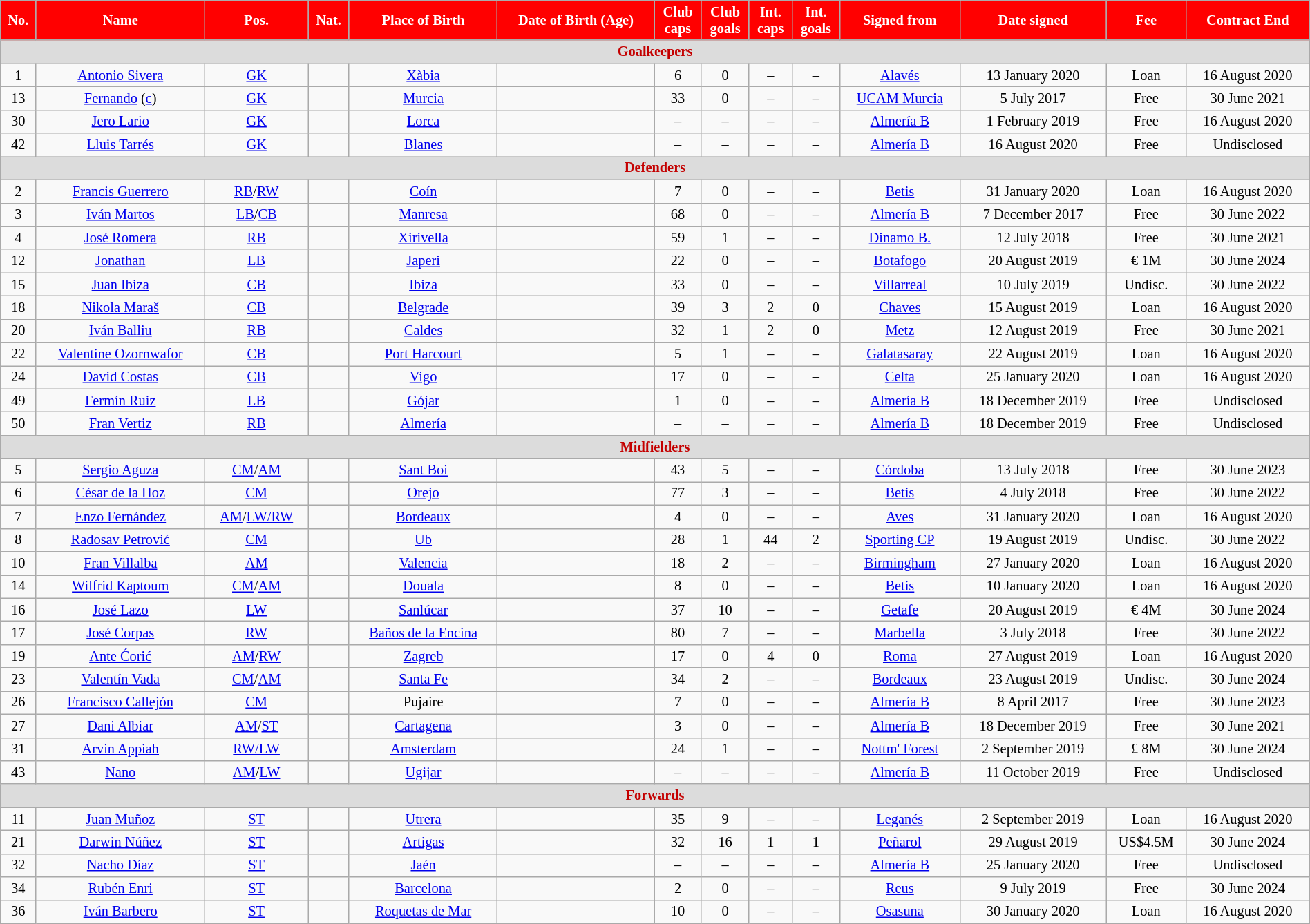<table class="wikitable" style="text-align:center; font-size:85%; width:100%;">
<tr>
<th style="background:#f00; color:#fff; text-align:center;">No.</th>
<th style="background:#f00; color:#fff; text-align:center;">Name</th>
<th style="background:#f00; color:#fff; text-align:center;">Pos.</th>
<th style="background:#f00; color:#fff; text-align:center;">Nat.</th>
<th style="background:#f00; color:#fff; text-align:center;">Place of Birth</th>
<th style="background:#f00; color:#fff; text-align:center;">Date of Birth (Age)</th>
<th style="background:#f00; color:#fff; text-align:center;">Club<br>caps</th>
<th style="background:#f00; color:#fff; text-align:center;">Club<br>goals</th>
<th style="background:#f00; color:#fff; text-align:center;">Int.<br>caps</th>
<th style="background:#f00; color:#fff; text-align:center;">Int.<br>goals</th>
<th style="background:#f00; color:#fff; text-align:center;">Signed from</th>
<th style="background:#f00; color:#fff; text-align:center;">Date signed</th>
<th style="background:#f00; color:#fff; text-align:center;">Fee</th>
<th style="background:#f00; color:#fff; text-align:center;">Contract End</th>
</tr>
<tr>
<th colspan="14" style="background:#dcdcdc; color:#C40000; text-align:center;">Goalkeepers</th>
</tr>
<tr>
<td>1</td>
<td><a href='#'>Antonio Sivera</a></td>
<td><a href='#'>GK</a></td>
<td> </td>
<td><a href='#'>Xàbia</a></td>
<td></td>
<td>6</td>
<td>0</td>
<td>–</td>
<td>–</td>
<td><a href='#'>Alavés</a></td>
<td>13 January 2020</td>
<td>Loan</td>
<td>16 August 2020<br></td>
</tr>
<tr>
<td>13</td>
<td><a href='#'>Fernando</a> (<a href='#'>c</a>)</td>
<td><a href='#'>GK</a></td>
<td> </td>
<td><a href='#'>Murcia</a></td>
<td></td>
<td>33</td>
<td>0</td>
<td>–</td>
<td>–</td>
<td><a href='#'>UCAM Murcia</a></td>
<td>5 July 2017</td>
<td>Free</td>
<td>30 June 2021<br></td>
</tr>
<tr>
<td>30</td>
<td><a href='#'>Jero Lario</a></td>
<td><a href='#'>GK</a></td>
<td> </td>
<td><a href='#'>Lorca</a></td>
<td></td>
<td>–</td>
<td>–</td>
<td>–</td>
<td>–</td>
<td><a href='#'>Almería B</a></td>
<td>1 February 2019</td>
<td>Free</td>
<td>16 August 2020</td>
</tr>
<tr>
<td>42</td>
<td><a href='#'>Lluis Tarrés</a></td>
<td><a href='#'>GK</a></td>
<td> </td>
<td><a href='#'>Blanes</a></td>
<td></td>
<td>–</td>
<td>–</td>
<td>–</td>
<td>–</td>
<td><a href='#'>Almería B</a></td>
<td>16 August 2020</td>
<td>Free</td>
<td>Undisclosed</td>
</tr>
<tr>
<th colspan="14" style="background:#dcdcdc; color:#C40000; text-align:center;">Defenders</th>
</tr>
<tr>
<td>2</td>
<td><a href='#'>Francis Guerrero</a></td>
<td><a href='#'>RB</a>/<a href='#'>RW</a></td>
<td> </td>
<td><a href='#'>Coín</a></td>
<td></td>
<td>7</td>
<td>0</td>
<td>–</td>
<td>–</td>
<td><a href='#'>Betis</a></td>
<td>31 January 2020</td>
<td>Loan</td>
<td>16 August 2020</td>
</tr>
<tr>
<td>3</td>
<td><a href='#'>Iván Martos</a></td>
<td><a href='#'>LB</a>/<a href='#'>CB</a></td>
<td> </td>
<td><a href='#'>Manresa</a></td>
<td></td>
<td>68</td>
<td>0</td>
<td>–</td>
<td>–</td>
<td><a href='#'>Almería B</a></td>
<td>7 December 2017</td>
<td>Free</td>
<td>30 June 2022</td>
</tr>
<tr>
<td>4</td>
<td><a href='#'>José Romera</a></td>
<td><a href='#'>RB</a></td>
<td> </td>
<td><a href='#'>Xirivella</a></td>
<td></td>
<td>59</td>
<td>1</td>
<td>–</td>
<td>–</td>
<td><a href='#'>Dinamo B.</a> </td>
<td>12 July 2018</td>
<td>Free</td>
<td>30 June 2021</td>
</tr>
<tr>
<td>12</td>
<td><a href='#'>Jonathan</a></td>
<td><a href='#'>LB</a></td>
<td></td>
<td><a href='#'>Japeri</a> </td>
<td></td>
<td>22</td>
<td>0</td>
<td>–</td>
<td>–</td>
<td><a href='#'>Botafogo</a> </td>
<td>20 August 2019</td>
<td>€ 1M</td>
<td>30 June 2024</td>
</tr>
<tr>
<td>15</td>
<td><a href='#'>Juan Ibiza</a></td>
<td><a href='#'>CB</a></td>
<td> </td>
<td><a href='#'>Ibiza</a></td>
<td></td>
<td>33</td>
<td>0</td>
<td>–</td>
<td>–</td>
<td><a href='#'>Villarreal</a></td>
<td>10 July 2019</td>
<td>Undisc.</td>
<td>30 June 2022</td>
</tr>
<tr>
<td>18</td>
<td><a href='#'>Nikola Maraš</a></td>
<td><a href='#'>CB</a></td>
<td></td>
<td><a href='#'>Belgrade</a> </td>
<td></td>
<td>39</td>
<td>3</td>
<td>2</td>
<td>0</td>
<td><a href='#'>Chaves</a> </td>
<td>15 August 2019</td>
<td>Loan</td>
<td>16 August 2020</td>
</tr>
<tr>
<td>20</td>
<td><a href='#'>Iván Balliu</a></td>
<td><a href='#'>RB</a></td>
<td></td>
<td><a href='#'>Caldes</a> </td>
<td></td>
<td>32</td>
<td>1</td>
<td>2</td>
<td>0</td>
<td><a href='#'>Metz</a> </td>
<td>12 August 2019</td>
<td>Free</td>
<td>30 June 2021</td>
</tr>
<tr>
<td>22</td>
<td><a href='#'>Valentine Ozornwafor</a></td>
<td><a href='#'>CB</a></td>
<td></td>
<td><a href='#'>Port Harcourt</a></td>
<td></td>
<td>5</td>
<td>1</td>
<td>–</td>
<td>–</td>
<td><a href='#'>Galatasaray</a> </td>
<td>22 August 2019</td>
<td>Loan</td>
<td>16 August 2020</td>
</tr>
<tr>
<td>24</td>
<td><a href='#'>David Costas</a></td>
<td><a href='#'>CB</a></td>
<td> </td>
<td><a href='#'>Vigo</a></td>
<td></td>
<td>17</td>
<td>0</td>
<td>–</td>
<td>–</td>
<td><a href='#'>Celta</a></td>
<td>25 January 2020</td>
<td>Loan</td>
<td>16 August 2020</td>
</tr>
<tr>
<td>49</td>
<td><a href='#'>Fermín Ruiz</a></td>
<td><a href='#'>LB</a></td>
<td> </td>
<td><a href='#'>Gójar</a></td>
<td></td>
<td>1</td>
<td>0</td>
<td>–</td>
<td>–</td>
<td><a href='#'>Almería B</a></td>
<td>18 December 2019</td>
<td>Free</td>
<td>Undisclosed</td>
</tr>
<tr>
<td>50</td>
<td><a href='#'>Fran Vertiz</a></td>
<td><a href='#'>RB</a></td>
<td> </td>
<td><a href='#'>Almería</a></td>
<td></td>
<td>–</td>
<td>–</td>
<td>–</td>
<td>–</td>
<td><a href='#'>Almería B</a></td>
<td>18 December 2019</td>
<td>Free</td>
<td>Undisclosed</td>
</tr>
<tr>
<th colspan="14" style="background:#dcdcdc; color:#C40000; text-align:center;">Midfielders</th>
</tr>
<tr>
<td>5</td>
<td><a href='#'>Sergio Aguza</a></td>
<td><a href='#'>CM</a>/<a href='#'>AM</a></td>
<td> </td>
<td><a href='#'>Sant Boi</a></td>
<td></td>
<td>43</td>
<td>5</td>
<td>–</td>
<td>–</td>
<td><a href='#'>Córdoba</a></td>
<td>13 July 2018</td>
<td>Free</td>
<td>30 June 2023</td>
</tr>
<tr>
<td>6</td>
<td><a href='#'>César de la Hoz</a></td>
<td><a href='#'>CM</a></td>
<td> </td>
<td><a href='#'>Orejo</a></td>
<td></td>
<td>77</td>
<td>3</td>
<td>–</td>
<td>–</td>
<td><a href='#'>Betis</a></td>
<td>4 July 2018</td>
<td>Free</td>
<td>30 June 2022</td>
</tr>
<tr>
<td>7</td>
<td><a href='#'>Enzo Fernández</a></td>
<td><a href='#'>AM</a>/<a href='#'>LW/RW</a></td>
<td></td>
<td><a href='#'>Bordeaux</a></td>
<td></td>
<td>4</td>
<td>0</td>
<td>–</td>
<td>–</td>
<td><a href='#'>Aves</a></td>
<td>31 January 2020</td>
<td>Loan</td>
<td>16 August 2020</td>
</tr>
<tr>
<td>8</td>
<td><a href='#'>Radosav Petrović</a></td>
<td><a href='#'>CM</a></td>
<td></td>
<td><a href='#'>Ub</a> </td>
<td></td>
<td>28</td>
<td>1</td>
<td>44</td>
<td>2</td>
<td><a href='#'>Sporting CP</a> </td>
<td>19 August 2019</td>
<td>Undisc.</td>
<td>30 June 2022</td>
</tr>
<tr>
<td>10</td>
<td><a href='#'>Fran Villalba</a></td>
<td><a href='#'>AM</a></td>
<td> </td>
<td><a href='#'>Valencia</a></td>
<td></td>
<td>18</td>
<td>2</td>
<td>–</td>
<td>–</td>
<td><a href='#'>Birmingham</a> </td>
<td>27 January 2020</td>
<td>Loan</td>
<td>16 August 2020<br>
</td>
</tr>
<tr>
<td>14</td>
<td><a href='#'>Wilfrid Kaptoum</a></td>
<td><a href='#'>CM</a>/<a href='#'>AM</a></td>
<td></td>
<td><a href='#'>Douala</a></td>
<td></td>
<td>8</td>
<td>0</td>
<td>–</td>
<td>–</td>
<td><a href='#'>Betis</a></td>
<td>10 January 2020</td>
<td>Loan</td>
<td>16 August 2020</td>
</tr>
<tr>
<td>16</td>
<td><a href='#'>José Lazo</a></td>
<td><a href='#'>LW</a></td>
<td> </td>
<td><a href='#'>Sanlúcar</a></td>
<td></td>
<td>37</td>
<td>10</td>
<td>–</td>
<td>–</td>
<td><a href='#'>Getafe</a></td>
<td>20 August 2019</td>
<td>€ 4M</td>
<td>30 June 2024</td>
</tr>
<tr>
<td>17</td>
<td><a href='#'>José Corpas</a></td>
<td><a href='#'>RW</a></td>
<td> </td>
<td><a href='#'>Baños de la Encina</a></td>
<td></td>
<td>80</td>
<td>7</td>
<td>–</td>
<td>–</td>
<td><a href='#'>Marbella</a></td>
<td>3 July 2018</td>
<td>Free</td>
<td>30 June 2022</td>
</tr>
<tr>
<td>19</td>
<td><a href='#'>Ante Ćorić</a></td>
<td><a href='#'>AM</a>/<a href='#'>RW</a></td>
<td></td>
<td><a href='#'>Zagreb</a></td>
<td></td>
<td>17</td>
<td>0</td>
<td>4</td>
<td>0</td>
<td><a href='#'>Roma</a> </td>
<td>27 August 2019</td>
<td>Loan</td>
<td>16 August 2020</td>
</tr>
<tr>
<td>23</td>
<td><a href='#'>Valentín Vada</a></td>
<td><a href='#'>CM</a>/<a href='#'>AM</a></td>
<td></td>
<td><a href='#'>Santa Fe</a></td>
<td></td>
<td>34</td>
<td>2</td>
<td>–</td>
<td>–</td>
<td><a href='#'>Bordeaux</a> </td>
<td>23 August 2019</td>
<td>Undisc.</td>
<td>30 June 2024</td>
</tr>
<tr>
<td>26</td>
<td><a href='#'>Francisco Callejón</a></td>
<td><a href='#'>CM</a></td>
<td> </td>
<td>Pujaire</td>
<td></td>
<td>7</td>
<td>0</td>
<td>–</td>
<td>–</td>
<td><a href='#'>Almería B</a></td>
<td>8 April 2017</td>
<td>Free</td>
<td>30 June 2023</td>
</tr>
<tr>
<td>27</td>
<td><a href='#'>Dani Albiar</a></td>
<td><a href='#'>AM</a>/<a href='#'>ST</a></td>
<td> </td>
<td><a href='#'>Cartagena</a></td>
<td></td>
<td>3</td>
<td>0</td>
<td>–</td>
<td>–</td>
<td><a href='#'>Almería B</a></td>
<td>18 December 2019</td>
<td>Free</td>
<td>30 June 2021</td>
</tr>
<tr>
<td>31</td>
<td><a href='#'>Arvin Appiah</a></td>
<td><a href='#'>RW/LW</a></td>
<td></td>
<td><a href='#'>Amsterdam</a> </td>
<td></td>
<td>24</td>
<td>1</td>
<td>–</td>
<td>–</td>
<td><a href='#'>Nottm' Forest</a> </td>
<td>2 September 2019</td>
<td>£ 8M</td>
<td>30 June 2024</td>
</tr>
<tr>
<td>43</td>
<td><a href='#'>Nano</a></td>
<td><a href='#'>AM</a>/<a href='#'>LW</a></td>
<td> </td>
<td><a href='#'>Ugijar</a></td>
<td></td>
<td>–</td>
<td>–</td>
<td>–</td>
<td>–</td>
<td><a href='#'>Almería B</a></td>
<td>11 October 2019</td>
<td>Free</td>
<td>Undisclosed</td>
</tr>
<tr>
<th colspan="14" style="background:#dcdcdc; color:#C40000; text-align=center;">Forwards</th>
</tr>
<tr>
<td>11</td>
<td><a href='#'>Juan Muñoz</a></td>
<td><a href='#'>ST</a></td>
<td> </td>
<td><a href='#'>Utrera</a></td>
<td></td>
<td>35</td>
<td>9</td>
<td>–</td>
<td>–</td>
<td><a href='#'>Leganés</a></td>
<td>2 September 2019</td>
<td>Loan</td>
<td>16 August 2020</td>
</tr>
<tr>
<td>21</td>
<td><a href='#'>Darwin Núñez</a></td>
<td><a href='#'>ST</a></td>
<td></td>
<td><a href='#'>Artigas</a></td>
<td></td>
<td>32</td>
<td>16</td>
<td>1</td>
<td>1</td>
<td><a href='#'>Peñarol</a> </td>
<td>29 August 2019</td>
<td>US$4.5M</td>
<td>30 June 2024</td>
</tr>
<tr>
<td>32</td>
<td><a href='#'>Nacho Díaz</a></td>
<td><a href='#'>ST</a></td>
<td> </td>
<td><a href='#'>Jaén</a></td>
<td></td>
<td>–</td>
<td>–</td>
<td>–</td>
<td>–</td>
<td><a href='#'>Almería B</a></td>
<td>25 January 2020</td>
<td>Free</td>
<td>Undisclosed</td>
</tr>
<tr>
<td>34</td>
<td><a href='#'>Rubén Enri</a></td>
<td><a href='#'>ST</a></td>
<td> </td>
<td><a href='#'>Barcelona</a></td>
<td></td>
<td>2</td>
<td>0</td>
<td>–</td>
<td>–</td>
<td><a href='#'>Reus</a></td>
<td>9 July 2019</td>
<td>Free</td>
<td>30 June 2024</td>
</tr>
<tr>
<td>36</td>
<td><a href='#'>Iván Barbero</a></td>
<td><a href='#'>ST</a></td>
<td> </td>
<td><a href='#'>Roquetas de Mar</a></td>
<td></td>
<td>10</td>
<td>0</td>
<td>–</td>
<td>–</td>
<td><a href='#'>Osasuna</a></td>
<td>30 January 2020</td>
<td>Loan</td>
<td>16 August 2020</td>
</tr>
</table>
